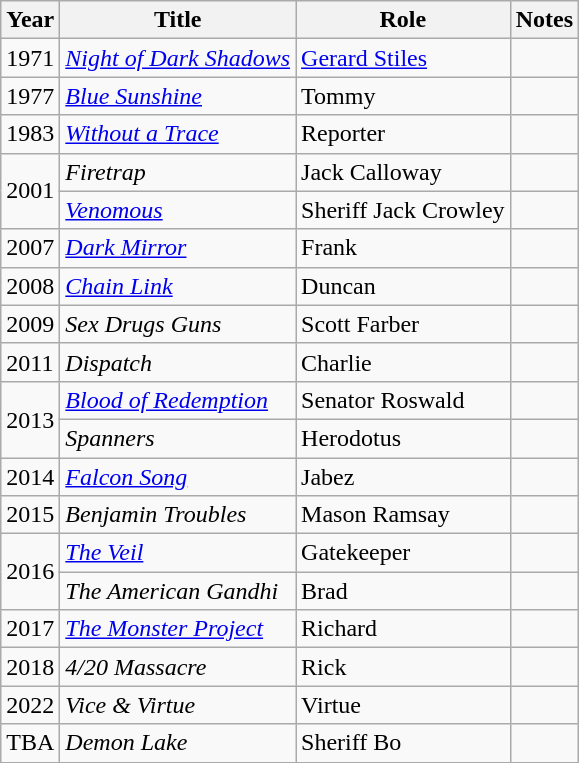<table class="wikitable sortable">
<tr>
<th>Year</th>
<th>Title</th>
<th>Role</th>
<th>Notes</th>
</tr>
<tr>
<td>1971</td>
<td><em><a href='#'>Night of Dark Shadows</a></em></td>
<td><a href='#'>Gerard Stiles</a></td>
<td></td>
</tr>
<tr>
<td>1977</td>
<td><a href='#'><em>Blue Sunshine</em></a></td>
<td>Tommy</td>
<td></td>
</tr>
<tr>
<td>1983</td>
<td><a href='#'><em>Without a Trace</em></a></td>
<td>Reporter</td>
<td></td>
</tr>
<tr>
<td rowspan="2">2001</td>
<td><em>Firetrap</em></td>
<td>Jack Calloway</td>
<td></td>
</tr>
<tr>
<td><a href='#'><em>Venomous</em></a></td>
<td>Sheriff Jack Crowley</td>
<td></td>
</tr>
<tr>
<td>2007</td>
<td><a href='#'><em>Dark Mirror</em></a></td>
<td>Frank</td>
<td></td>
</tr>
<tr>
<td>2008</td>
<td><a href='#'><em>Chain Link</em></a></td>
<td>Duncan</td>
<td></td>
</tr>
<tr>
<td>2009</td>
<td><em>Sex Drugs Guns</em></td>
<td>Scott Farber</td>
<td></td>
</tr>
<tr>
<td>2011</td>
<td><em>Dispatch</em></td>
<td>Charlie</td>
<td></td>
</tr>
<tr>
<td rowspan="2">2013</td>
<td><em><a href='#'>Blood of Redemption</a></em></td>
<td>Senator Roswald</td>
<td></td>
</tr>
<tr>
<td><em>Spanners</em></td>
<td>Herodotus</td>
<td></td>
</tr>
<tr>
<td>2014</td>
<td><em><a href='#'>Falcon Song</a></em></td>
<td>Jabez</td>
<td></td>
</tr>
<tr>
<td>2015</td>
<td><em>Benjamin Troubles</em></td>
<td>Mason Ramsay</td>
<td></td>
</tr>
<tr>
<td rowspan="2">2016</td>
<td><a href='#'><em>The Veil</em></a></td>
<td>Gatekeeper</td>
<td></td>
</tr>
<tr>
<td><em>The American Gandhi</em></td>
<td>Brad</td>
<td></td>
</tr>
<tr>
<td>2017</td>
<td><em><a href='#'>The Monster Project</a></em></td>
<td>Richard</td>
<td></td>
</tr>
<tr>
<td>2018</td>
<td><em>4/20 Massacre</em></td>
<td>Rick</td>
<td></td>
</tr>
<tr>
<td>2022</td>
<td><em>Vice & Virtue</em></td>
<td>Virtue</td>
<td></td>
</tr>
<tr>
<td>TBA</td>
<td><em>Demon Lake</em></td>
<td>Sheriff Bo</td>
<td></td>
</tr>
</table>
